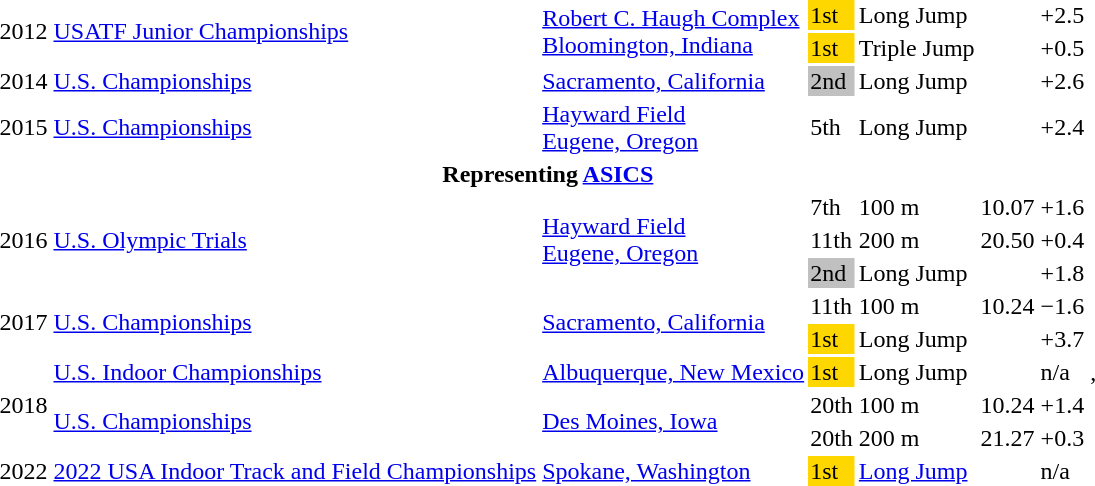<table>
<tr>
<td rowspan=2>2012</td>
<td rowspan=2><a href='#'>USATF Junior Championships</a></td>
<td rowspan=2><a href='#'>Robert C. Haugh Complex <br>Bloomington, Indiana</a></td>
<td bgcolor=gold>1st</td>
<td>Long Jump</td>
<td></td>
<td>+2.5</td>
<td rowspan=2></td>
</tr>
<tr>
<td bgcolor=gold>1st</td>
<td>Triple Jump</td>
<td></td>
<td>+0.5</td>
</tr>
<tr>
<td>2014</td>
<td><a href='#'>U.S. Championships</a></td>
<td><a href='#'>Sacramento, California</a></td>
<td bgcolor=silver>2nd</td>
<td>Long Jump</td>
<td></td>
<td>+2.6</td>
<td></td>
</tr>
<tr>
<td>2015</td>
<td><a href='#'>U.S. Championships</a></td>
<td><a href='#'>Hayward Field</a><br><a href='#'>Eugene, Oregon</a></td>
<td>5th</td>
<td>Long Jump</td>
<td></td>
<td>+2.4</td>
<td></td>
</tr>
<tr>
<th colspan="8">Representing <a href='#'>ASICS</a></th>
</tr>
<tr>
<td rowspan=3>2016</td>
<td rowspan=3><a href='#'>U.S. Olympic Trials</a></td>
<td rowspan=3><a href='#'>Hayward Field</a><br><a href='#'>Eugene, Oregon</a></td>
<td>7th</td>
<td>100 m</td>
<td>10.07</td>
<td>+1.6</td>
<td rowspan=3></td>
</tr>
<tr>
<td>11th</td>
<td>200 m</td>
<td>20.50</td>
<td>+0.4</td>
</tr>
<tr>
<td bgcolor=silver>2nd</td>
<td>Long Jump</td>
<td></td>
<td>+1.8</td>
</tr>
<tr>
<td rowspan="2">2017</td>
<td rowspan="2"><a href='#'>U.S. Championships</a></td>
<td rowspan="2"><a href='#'>Sacramento, California</a></td>
<td>11th</td>
<td>100 m</td>
<td>10.24</td>
<td>−1.6</td>
<td rowspan="2"></td>
</tr>
<tr>
<td bgcolor=gold>1st</td>
<td>Long Jump</td>
<td></td>
<td>+3.7</td>
</tr>
<tr>
<td rowspan="3">2018</td>
<td><a href='#'>U.S. Indoor Championships</a></td>
<td><a href='#'>Albuquerque, New Mexico</a></td>
<td bgcolor=gold>1st</td>
<td>Long Jump</td>
<td></td>
<td>n/a</td>
<td>,  </td>
</tr>
<tr>
<td rowspan="2"><a href='#'>U.S. Championships</a></td>
<td rowspan="2"><a href='#'>Des Moines, Iowa</a></td>
<td>20th</td>
<td>100 m</td>
<td>10.24</td>
<td>+1.4</td>
<td rowspan="2"></td>
</tr>
<tr>
<td>20th</td>
<td>200 m</td>
<td>21.27</td>
<td>+0.3</td>
</tr>
<tr>
<td>2022</td>
<td rowspan=1><a href='#'>2022 USA Indoor Track and Field Championships</a></td>
<td rowspan=1><a href='#'>Spokane, Washington</a></td>
<td bgcolor=gold>1st</td>
<td><a href='#'>Long Jump</a></td>
<td></td>
<td>n/a</td>
</tr>
<tr>
</tr>
</table>
